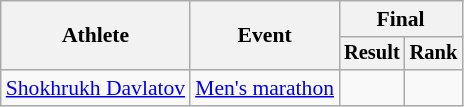<table class="wikitable" style="font-size:90%">
<tr>
<th rowspan="2">Athlete</th>
<th rowspan="2">Event</th>
<th colspan="2">Final</th>
</tr>
<tr style="font-size:95%">
<th>Result</th>
<th>Rank</th>
</tr>
<tr align=center>
<td align=left><a href='#'>Shokhrukh Davlatov</a></td>
<td align=left><a href='#'>Men's marathon</a></td>
<td></td>
<td></td>
</tr>
</table>
